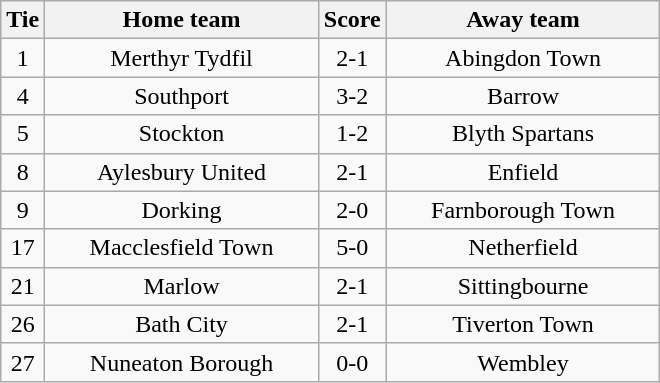<table class="wikitable" style="text-align:center;">
<tr>
<th width=20>Tie</th>
<th width=175>Home team</th>
<th width=20>Score</th>
<th width=175>Away team</th>
</tr>
<tr>
<td>1</td>
<td>Merthyr Tydfil</td>
<td>2-1</td>
<td>Abingdon Town</td>
</tr>
<tr>
<td>4</td>
<td>Southport</td>
<td>3-2</td>
<td>Barrow</td>
</tr>
<tr>
<td>5</td>
<td>Stockton</td>
<td>1-2</td>
<td>Blyth Spartans</td>
</tr>
<tr>
<td>8</td>
<td>Aylesbury United</td>
<td>2-1</td>
<td>Enfield</td>
</tr>
<tr>
<td>9</td>
<td>Dorking</td>
<td>2-0</td>
<td>Farnborough Town</td>
</tr>
<tr>
<td>17</td>
<td>Macclesfield Town</td>
<td>5-0</td>
<td>Netherfield</td>
</tr>
<tr>
<td>21</td>
<td>Marlow</td>
<td>2-1</td>
<td>Sittingbourne</td>
</tr>
<tr>
<td>26</td>
<td>Bath City</td>
<td>2-1</td>
<td>Tiverton Town</td>
</tr>
<tr>
<td>27</td>
<td>Nuneaton Borough</td>
<td>0-0</td>
<td>Wembley</td>
</tr>
</table>
